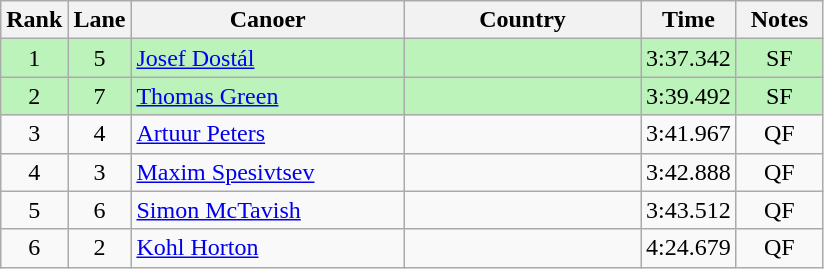<table class="wikitable" style="text-align:center;">
<tr>
<th width=30>Rank</th>
<th width=30>Lane</th>
<th width=175>Canoer</th>
<th width=150>Country</th>
<th width=30>Time</th>
<th width=50>Notes</th>
</tr>
<tr bgcolor=bbf3bb>
<td>1</td>
<td>5</td>
<td align=left><a href='#'>Josef Dostál</a></td>
<td align=left></td>
<td>3:37.342</td>
<td>SF</td>
</tr>
<tr bgcolor=bbf3bb>
<td>2</td>
<td>7</td>
<td align=left><a href='#'>Thomas Green</a></td>
<td align=left></td>
<td>3:39.492</td>
<td>SF</td>
</tr>
<tr>
<td>3</td>
<td>4</td>
<td align=left><a href='#'>Artuur Peters</a></td>
<td align=left></td>
<td>3:41.967</td>
<td>QF</td>
</tr>
<tr>
<td>4</td>
<td>3</td>
<td align=left><a href='#'>Maxim Spesivtsev</a></td>
<td align=left></td>
<td>3:42.888</td>
<td>QF</td>
</tr>
<tr>
<td>5</td>
<td>6</td>
<td align=left><a href='#'>Simon McTavish</a></td>
<td align=left></td>
<td>3:43.512</td>
<td>QF</td>
</tr>
<tr>
<td>6</td>
<td>2</td>
<td align=left><a href='#'>Kohl Horton</a></td>
<td align=left></td>
<td>4:24.679</td>
<td>QF</td>
</tr>
</table>
